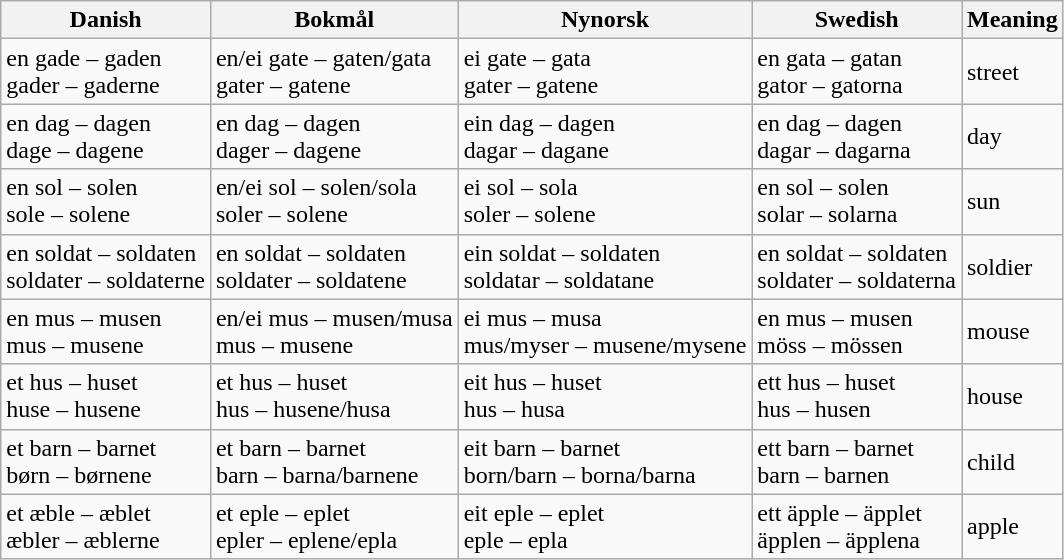<table class="wikitable">
<tr>
<th>Danish</th>
<th>Bokmål</th>
<th>Nynorsk</th>
<th>Swedish</th>
<th>Meaning</th>
</tr>
<tr>
<td>en gade – gaden<br>gader – gaderne</td>
<td>en/ei gate – gaten/gata<br>gater – gatene</td>
<td>ei gate – gata<br>gater – gatene</td>
<td>en gata – gatan<br>gator – gatorna</td>
<td>street</td>
</tr>
<tr>
<td>en dag – dagen<br>dage – dagene</td>
<td>en dag – dagen<br>dager – dagene</td>
<td>ein dag – dagen<br>dagar – dagane</td>
<td>en dag – dagen<br>dagar – dagarna</td>
<td>day</td>
</tr>
<tr>
<td>en sol – solen<br>sole – solene</td>
<td>en/ei sol – solen/sola<br>soler – solene</td>
<td>ei sol – sola<br>soler – solene</td>
<td>en sol – solen<br>solar – solarna</td>
<td>sun</td>
</tr>
<tr>
<td>en soldat – soldaten<br>soldater – soldaterne</td>
<td>en soldat – soldaten<br>soldater – soldatene</td>
<td>ein soldat – soldaten<br>soldatar – soldatane</td>
<td>en soldat – soldaten<br>soldater – soldaterna</td>
<td>soldier</td>
</tr>
<tr>
<td>en mus – musen<br>mus – musene</td>
<td>en/ei mus – musen/musa<br>mus – musene</td>
<td>ei mus – musa<br>mus/myser – musene/mysene</td>
<td>en mus – musen<br>möss – mössen</td>
<td>mouse</td>
</tr>
<tr>
<td>et hus – huset<br>huse – husene</td>
<td>et hus – huset<br>hus – husene/husa</td>
<td>eit hus – huset<br>hus – husa</td>
<td>ett hus – huset<br>hus – husen</td>
<td>house</td>
</tr>
<tr>
<td>et barn – barnet<br>børn – børnene</td>
<td>et barn – barnet<br>barn – barna/barnene</td>
<td>eit barn – barnet<br>born/barn – borna/barna</td>
<td>ett barn – barnet<br>barn – barnen</td>
<td>child</td>
</tr>
<tr>
<td>et æble – æblet<br>æbler – æblerne</td>
<td>et eple – eplet<br>epler – eplene/epla</td>
<td>eit eple – eplet<br>eple – epla</td>
<td>ett äpple – äpplet<br>äpplen – äpplena</td>
<td>apple</td>
</tr>
</table>
